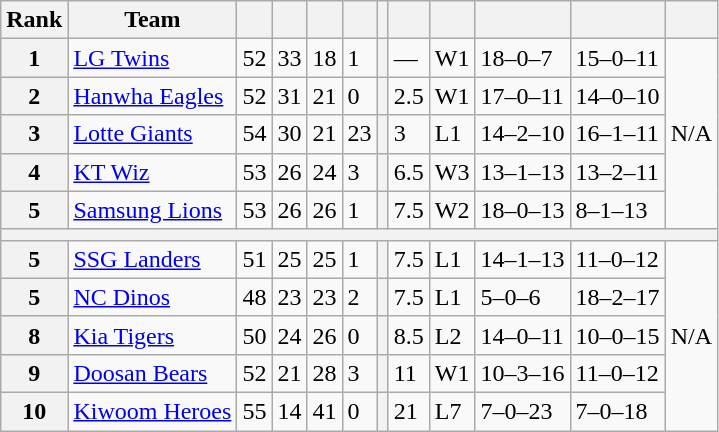<table class="wikitable sortable">
<tr>
<th>Rank</th>
<th>Team</th>
<th></th>
<th></th>
<th></th>
<th></th>
<th></th>
<th></th>
<th></th>
<th></th>
<th></th>
<th></th>
</tr>
<tr>
<th>1</th>
<td><a href='#'>LG Twins</a></td>
<td>52</td>
<td>33</td>
<td>18</td>
<td>1</td>
<th></th>
<td>—</td>
<td>W1</td>
<td>18–0–7</td>
<td>15–0–11</td>
<td rowspan="5">N/A</td>
</tr>
<tr>
<th>2</th>
<td><a href='#'>Hanwha Eagles</a></td>
<td>52</td>
<td>31</td>
<td>21</td>
<td>0</td>
<th></th>
<td>2.5</td>
<td>W1</td>
<td>17–0–11</td>
<td>14–0–10</td>
</tr>
<tr>
<th>3</th>
<td><a href='#'>Lotte Giants</a></td>
<td>54</td>
<td>30</td>
<td>21</td>
<td>23</td>
<th></th>
<td>3</td>
<td>L1</td>
<td>14–2–10</td>
<td>16–1–11</td>
</tr>
<tr>
<th>4</th>
<td><a href='#'>KT Wiz</a></td>
<td>53</td>
<td>26</td>
<td>24</td>
<td>3</td>
<th></th>
<td>6.5</td>
<td>W3</td>
<td>13–1–13</td>
<td>13–2–11</td>
</tr>
<tr>
<th>5</th>
<td><a href='#'>Samsung Lions</a></td>
<td>53</td>
<td>26</td>
<td>26</td>
<td>1</td>
<th></th>
<td>7.5</td>
<td>W2</td>
<td>18–0–13</td>
<td>8–1–13</td>
</tr>
<tr>
<th colspan="12"></th>
</tr>
<tr>
<th>5</th>
<td><a href='#'>SSG Landers</a></td>
<td>51</td>
<td>25</td>
<td>25</td>
<td>1</td>
<th></th>
<td>7.5</td>
<td>L1</td>
<td>14–1–13</td>
<td>11–0–12</td>
<td rowspan="5">N/A</td>
</tr>
<tr>
<th>5</th>
<td><a href='#'>NC Dinos</a></td>
<td>48</td>
<td>23</td>
<td>23</td>
<td>2</td>
<th></th>
<td>7.5</td>
<td>L1</td>
<td>5–0–6</td>
<td>18–2–17</td>
</tr>
<tr>
<th>8</th>
<td><a href='#'>Kia Tigers</a></td>
<td>50</td>
<td>24</td>
<td>26</td>
<td>0</td>
<th></th>
<td>8.5</td>
<td>L2</td>
<td>14–0–11</td>
<td>10–0–15</td>
</tr>
<tr>
<th>9</th>
<td><a href='#'>Doosan Bears</a></td>
<td>52</td>
<td>21</td>
<td>28</td>
<td>3</td>
<th></th>
<td>11</td>
<td>W1</td>
<td>10–3–16</td>
<td>11–0–12</td>
</tr>
<tr>
<th>10</th>
<td><a href='#'>Kiwoom Heroes</a></td>
<td>55</td>
<td>14</td>
<td>41</td>
<td>0</td>
<th></th>
<td>21</td>
<td>L7</td>
<td>7–0–23</td>
<td>7–0–18</td>
</tr>
</table>
